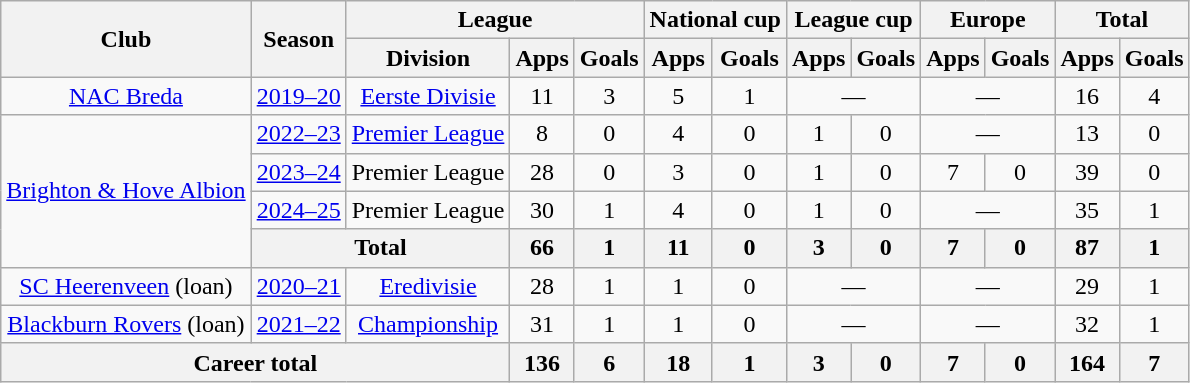<table class=wikitable style="text-align: center;">
<tr>
<th rowspan=2>Club</th>
<th rowspan=2>Season</th>
<th colspan=3>League</th>
<th colspan=2>National cup</th>
<th colspan=2>League cup</th>
<th colspan=2>Europe</th>
<th colspan=2>Total</th>
</tr>
<tr>
<th>Division</th>
<th>Apps</th>
<th>Goals</th>
<th>Apps</th>
<th>Goals</th>
<th>Apps</th>
<th>Goals</th>
<th>Apps</th>
<th>Goals</th>
<th>Apps</th>
<th>Goals</th>
</tr>
<tr>
<td><a href='#'>NAC Breda</a></td>
<td><a href='#'>2019–20</a></td>
<td><a href='#'>Eerste Divisie</a></td>
<td>11</td>
<td>3</td>
<td>5</td>
<td>1</td>
<td colspan=2>—</td>
<td colspan=2>—</td>
<td>16</td>
<td>4</td>
</tr>
<tr>
<td rowspan=4><a href='#'>Brighton & Hove Albion</a></td>
<td><a href='#'>2022–23</a></td>
<td><a href='#'>Premier League</a></td>
<td>8</td>
<td>0</td>
<td>4</td>
<td>0</td>
<td>1</td>
<td>0</td>
<td colspan=2>—</td>
<td>13</td>
<td>0</td>
</tr>
<tr>
<td><a href='#'>2023–24</a></td>
<td>Premier League</td>
<td>28</td>
<td>0</td>
<td>3</td>
<td>0</td>
<td>1</td>
<td>0</td>
<td>7</td>
<td>0</td>
<td>39</td>
<td>0</td>
</tr>
<tr>
<td><a href='#'>2024–25</a></td>
<td>Premier League</td>
<td>30</td>
<td>1</td>
<td>4</td>
<td>0</td>
<td>1</td>
<td>0</td>
<td colspan=2>—</td>
<td>35</td>
<td>1</td>
</tr>
<tr>
<th colspan=2>Total</th>
<th>66</th>
<th>1</th>
<th>11</th>
<th>0</th>
<th>3</th>
<th>0</th>
<th>7</th>
<th>0</th>
<th>87</th>
<th>1</th>
</tr>
<tr>
<td><a href='#'>SC Heerenveen</a> (loan)</td>
<td><a href='#'>2020–21</a></td>
<td><a href='#'>Eredivisie</a></td>
<td>28</td>
<td>1</td>
<td>1</td>
<td>0</td>
<td colspan=2>—</td>
<td colspan=2>—</td>
<td>29</td>
<td>1</td>
</tr>
<tr>
<td><a href='#'>Blackburn Rovers</a> (loan)</td>
<td><a href='#'>2021–22</a></td>
<td><a href='#'>Championship</a></td>
<td>31</td>
<td>1</td>
<td>1</td>
<td>0</td>
<td colspan=2>—</td>
<td colspan=2>—</td>
<td>32</td>
<td>1</td>
</tr>
<tr>
<th colspan=3>Career total</th>
<th>136</th>
<th>6</th>
<th>18</th>
<th>1</th>
<th>3</th>
<th>0</th>
<th>7</th>
<th>0</th>
<th>164</th>
<th>7</th>
</tr>
</table>
